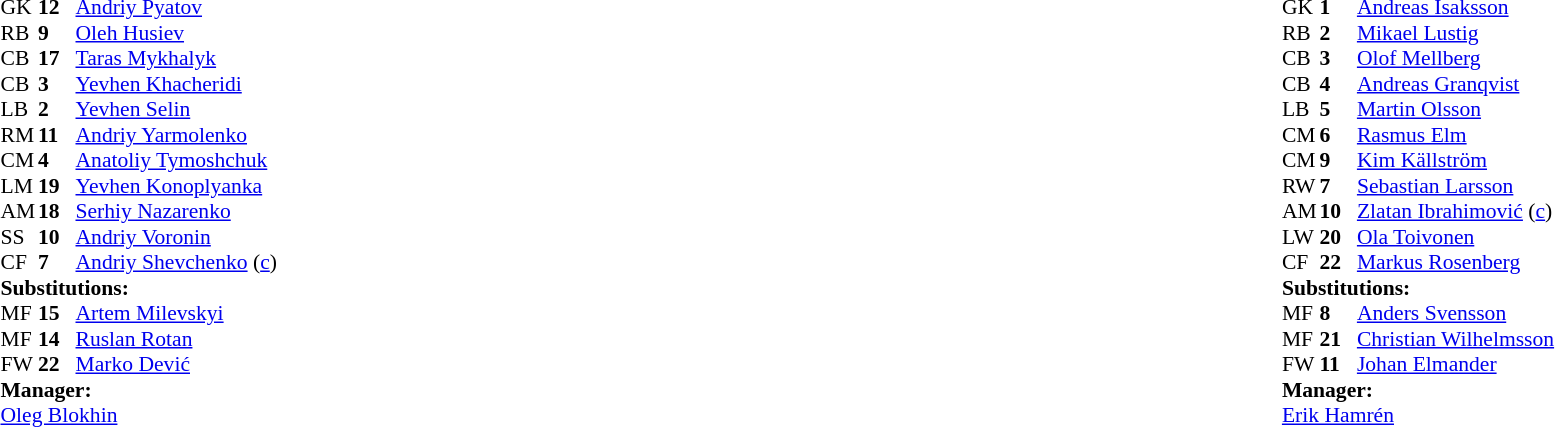<table style="width:100%;">
<tr>
<td style="vertical-align:top; width:40%;"><br><table style="font-size:90%" cellspacing="0" cellpadding="0">
<tr>
<th width="25"></th>
<th width="25"></th>
</tr>
<tr>
<td>GK</td>
<td><strong>12</strong></td>
<td><a href='#'>Andriy Pyatov</a></td>
</tr>
<tr>
<td>RB</td>
<td><strong>9</strong></td>
<td><a href='#'>Oleh Husiev</a></td>
</tr>
<tr>
<td>CB</td>
<td><strong>17</strong></td>
<td><a href='#'>Taras Mykhalyk</a></td>
</tr>
<tr>
<td>CB</td>
<td><strong>3</strong></td>
<td><a href='#'>Yevhen Khacheridi</a></td>
</tr>
<tr>
<td>LB</td>
<td><strong>2</strong></td>
<td><a href='#'>Yevhen Selin</a></td>
</tr>
<tr>
<td>RM</td>
<td><strong>11</strong></td>
<td><a href='#'>Andriy Yarmolenko</a></td>
</tr>
<tr>
<td>CM</td>
<td><strong>4</strong></td>
<td><a href='#'>Anatoliy Tymoshchuk</a></td>
</tr>
<tr>
<td>LM</td>
<td><strong>19</strong></td>
<td><a href='#'>Yevhen Konoplyanka</a></td>
<td></td>
<td></td>
</tr>
<tr>
<td>AM</td>
<td><strong>18</strong></td>
<td><a href='#'>Serhiy Nazarenko</a></td>
</tr>
<tr>
<td>SS</td>
<td><strong>10</strong></td>
<td><a href='#'>Andriy Voronin</a></td>
<td></td>
<td></td>
</tr>
<tr>
<td>CF</td>
<td><strong>7</strong></td>
<td><a href='#'>Andriy Shevchenko</a> (<a href='#'>c</a>)</td>
<td></td>
<td></td>
</tr>
<tr>
<td colspan=3><strong>Substitutions:</strong></td>
</tr>
<tr>
<td>MF</td>
<td><strong>15</strong></td>
<td><a href='#'>Artem Milevskyi</a></td>
<td></td>
<td></td>
</tr>
<tr>
<td>MF</td>
<td><strong>14</strong></td>
<td><a href='#'>Ruslan Rotan</a></td>
<td></td>
<td></td>
</tr>
<tr>
<td>FW</td>
<td><strong>22</strong></td>
<td><a href='#'>Marko Dević</a></td>
<td></td>
<td></td>
</tr>
<tr>
<td colspan=3><strong>Manager:</strong></td>
</tr>
<tr>
<td colspan=3><a href='#'>Oleg Blokhin</a></td>
</tr>
</table>
</td>
<td valign="top"></td>
<td style="vertical-align:top; width:50%;"><br><table style="font-size:90%; margin:auto;" cellspacing="0" cellpadding="0">
<tr>
<th width=25></th>
<th width=25></th>
</tr>
<tr>
<td>GK</td>
<td><strong>1</strong></td>
<td><a href='#'>Andreas Isaksson</a></td>
</tr>
<tr>
<td>RB</td>
<td><strong>2</strong></td>
<td><a href='#'>Mikael Lustig</a></td>
</tr>
<tr>
<td>CB</td>
<td><strong>3</strong></td>
<td><a href='#'>Olof Mellberg</a></td>
</tr>
<tr>
<td>CB</td>
<td><strong>4</strong></td>
<td><a href='#'>Andreas Granqvist</a></td>
</tr>
<tr>
<td>LB</td>
<td><strong>5</strong></td>
<td><a href='#'>Martin Olsson</a></td>
</tr>
<tr>
<td>CM</td>
<td><strong>6</strong></td>
<td><a href='#'>Rasmus Elm</a></td>
<td></td>
</tr>
<tr>
<td>CM</td>
<td><strong>9</strong></td>
<td><a href='#'>Kim Källström</a></td>
<td></td>
</tr>
<tr>
<td>RW</td>
<td><strong>7</strong></td>
<td><a href='#'>Sebastian Larsson</a></td>
<td></td>
<td></td>
</tr>
<tr>
<td>AM</td>
<td><strong>10</strong></td>
<td><a href='#'>Zlatan Ibrahimović</a> (<a href='#'>c</a>)</td>
</tr>
<tr>
<td>LW</td>
<td><strong>20</strong></td>
<td><a href='#'>Ola Toivonen</a></td>
<td></td>
<td></td>
</tr>
<tr>
<td>CF</td>
<td><strong>22</strong></td>
<td><a href='#'>Markus Rosenberg</a></td>
<td></td>
<td></td>
</tr>
<tr>
<td colspan=3><strong>Substitutions:</strong></td>
</tr>
<tr>
<td>MF</td>
<td><strong>8</strong></td>
<td><a href='#'>Anders Svensson</a></td>
<td></td>
<td></td>
</tr>
<tr>
<td>MF</td>
<td><strong>21</strong></td>
<td><a href='#'>Christian Wilhelmsson</a></td>
<td></td>
<td></td>
</tr>
<tr>
<td>FW</td>
<td><strong>11</strong></td>
<td><a href='#'>Johan Elmander</a></td>
<td></td>
<td></td>
</tr>
<tr>
<td colspan=3><strong>Manager:</strong></td>
</tr>
<tr>
<td colspan=3><a href='#'>Erik Hamrén</a></td>
</tr>
</table>
</td>
</tr>
</table>
